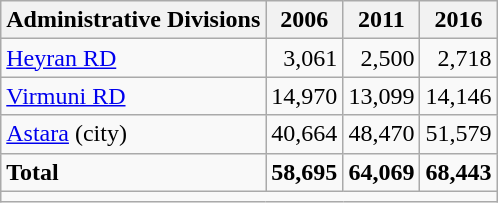<table class="wikitable">
<tr>
<th>Administrative Divisions</th>
<th>2006</th>
<th>2011</th>
<th>2016</th>
</tr>
<tr>
<td><a href='#'>Heyran RD</a></td>
<td style="text-align: right;">3,061</td>
<td style="text-align: right;">2,500</td>
<td style="text-align: right;">2,718</td>
</tr>
<tr>
<td><a href='#'>Virmuni RD</a></td>
<td style="text-align: right;">14,970</td>
<td style="text-align: right;">13,099</td>
<td style="text-align: right;">14,146</td>
</tr>
<tr>
<td><a href='#'>Astara</a> (city)</td>
<td style="text-align: right;">40,664</td>
<td style="text-align: right;">48,470</td>
<td style="text-align: right;">51,579</td>
</tr>
<tr>
<td><strong>Total</strong></td>
<td style="text-align: right;"><strong>58,695</strong></td>
<td style="text-align: right;"><strong>64,069</strong></td>
<td style="text-align: right;"><strong>68,443</strong></td>
</tr>
<tr>
<td colspan=4></td>
</tr>
</table>
